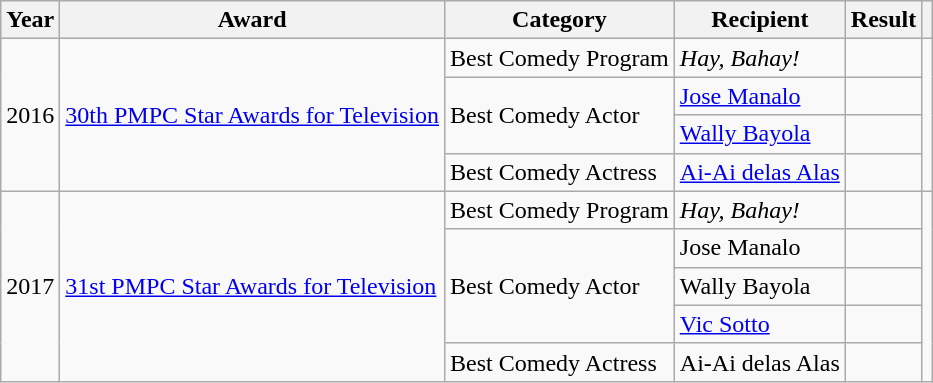<table class="wikitable">
<tr>
<th>Year</th>
<th>Award</th>
<th>Category</th>
<th>Recipient</th>
<th>Result</th>
<th></th>
</tr>
<tr>
<td rowspan=4>2016</td>
<td rowspan=4><a href='#'>30th PMPC Star Awards for Television</a></td>
<td>Best Comedy Program</td>
<td><em>Hay, Bahay!</em></td>
<td></td>
<td rowspan=4></td>
</tr>
<tr>
<td rowspan=2>Best Comedy Actor</td>
<td><a href='#'>Jose Manalo</a></td>
<td></td>
</tr>
<tr>
<td><a href='#'>Wally Bayola</a></td>
<td></td>
</tr>
<tr>
<td>Best Comedy Actress</td>
<td><a href='#'>Ai-Ai delas Alas</a></td>
<td></td>
</tr>
<tr>
<td rowspan=5>2017</td>
<td rowspan=5><a href='#'>31st PMPC Star Awards for Television</a></td>
<td>Best Comedy Program</td>
<td><em>Hay, Bahay!</em></td>
<td></td>
<td rowspan=5></td>
</tr>
<tr>
<td rowspan=3>Best Comedy Actor</td>
<td>Jose Manalo</td>
<td></td>
</tr>
<tr>
<td>Wally Bayola</td>
<td></td>
</tr>
<tr>
<td><a href='#'>Vic Sotto</a></td>
<td></td>
</tr>
<tr>
<td>Best Comedy Actress</td>
<td>Ai-Ai delas Alas</td>
<td></td>
</tr>
</table>
